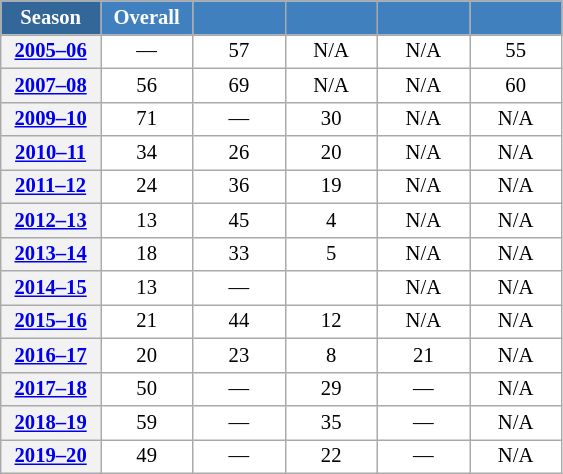<table class="wikitable" style="font-size:86%; text-align:center; border:grey solid 1px; border-collapse:collapse; background:#ffffff;">
<tr>
<th style="background-color:#369; color:white; width:60px;"> Season </th>
<th style="background-color:#4180be; color:white; width:55px;">Overall</th>
<th style="background-color:#4180be; color:white; width:55px;"></th>
<th style="background-color:#4180be; color:white; width:55px;"></th>
<th style="background-color:#4180be; color:white; width:55px;"></th>
<th style="background-color:#4180be; color:white; width:55px;"></th>
</tr>
<tr>
<th scope=row align=center><a href='#'>2005–06</a></th>
<td align=center>—</td>
<td align=center>57</td>
<td align=center>N/A</td>
<td align=center>N/A</td>
<td align="center">55</td>
</tr>
<tr>
<th scope=row align=center><a href='#'>2007–08</a></th>
<td align=center>56</td>
<td align=center>69</td>
<td align=center>N/A</td>
<td align=center>N/A</td>
<td align="center">60</td>
</tr>
<tr>
<th scope=row align=center><a href='#'>2009–10</a></th>
<td align=center>71</td>
<td align=center>—</td>
<td align=center>30</td>
<td align=center>N/A</td>
<td align="center">N/A</td>
</tr>
<tr>
<th scope=row align=center><a href='#'>2010–11</a></th>
<td align=center>34</td>
<td align=center>26</td>
<td align=center>20</td>
<td align=center>N/A</td>
<td align="center">N/A</td>
</tr>
<tr>
<th scope=row align=center><a href='#'>2011–12</a></th>
<td align=center>24</td>
<td align=center>36</td>
<td align=center>19</td>
<td align=center>N/A</td>
<td align="center">N/A</td>
</tr>
<tr>
<th scope=row align=center><a href='#'>2012–13</a></th>
<td align=center>13</td>
<td align=center>45</td>
<td align=center>4</td>
<td align=center>N/A</td>
<td align="center">N/A</td>
</tr>
<tr>
<th scope=row align=center><a href='#'>2013–14</a></th>
<td align=center>18</td>
<td align=center>33</td>
<td align=center>5</td>
<td align=center>N/A</td>
<td align="center">N/A</td>
</tr>
<tr>
<th scope=row align=center><a href='#'>2014–15</a></th>
<td align=center>13</td>
<td align=center>—</td>
<td align=center></td>
<td align=center>N/A</td>
<td align="center">N/A</td>
</tr>
<tr>
<th scope=row align=center><a href='#'>2015–16</a></th>
<td align=center>21</td>
<td align=center>44</td>
<td align=center>12</td>
<td align=center>N/A</td>
<td align="center">N/A</td>
</tr>
<tr>
<th scope=row align=center><a href='#'>2016–17</a></th>
<td align=center>20</td>
<td align=center>23</td>
<td align=center>8</td>
<td align=center>21</td>
<td align="center">N/A</td>
</tr>
<tr>
<th scope=row align=center><a href='#'>2017–18</a></th>
<td align=center>50</td>
<td align=center>—</td>
<td align=center>29</td>
<td align=center>—</td>
<td align="center">N/A</td>
</tr>
<tr>
<th scope=row align=center><a href='#'>2018–19</a></th>
<td align=center>59</td>
<td align=center>—</td>
<td align=center>35</td>
<td align=center>—</td>
<td align="center">N/A</td>
</tr>
<tr>
<th scope=row align=center><a href='#'>2019–20</a></th>
<td align=center>49</td>
<td align=center>—</td>
<td align=center>22</td>
<td align=center>—</td>
<td align="center">N/A</td>
</tr>
</table>
